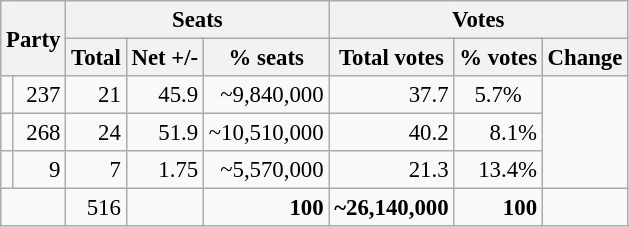<table class="wikitable sortable" style="text-align:right; font-size:95%;">
<tr>
<th colspan="2" rowspan="2">Party</th>
<th colspan="3">Seats</th>
<th colspan="3">Votes</th>
</tr>
<tr>
<th>Total</th>
<th>Net +/-</th>
<th>% seats</th>
<th>Total votes</th>
<th>% votes</th>
<th>Change</th>
</tr>
<tr>
<td></td>
<td align="right">237</td>
<td align="right">21</td>
<td align="right">45.9</td>
<td align="right">~9,840,000</td>
<td align="right">37.7</td>
<td style="text-align:center"> 5.7%</td>
</tr>
<tr>
<td></td>
<td align="right">268</td>
<td align="right">24</td>
<td align="right">51.9</td>
<td align="right">~10,510,000</td>
<td align="right">40.2</td>
<td> 8.1%</td>
</tr>
<tr>
<td></td>
<td align="right">9</td>
<td align="right">7</td>
<td align="right">1.75</td>
<td align="right">~5,570,000</td>
<td align="right">21.3</td>
<td> 13.4%</td>
</tr>
<tr>
<td colspan="2" style="text-align:right"></td>
<td align="right">516</td>
<td></td>
<td align="right"><strong>100</strong></td>
<td align="right"><strong>~26,140,000</strong></td>
<td align="right"><strong>100</strong></td>
<td></td>
</tr>
</table>
